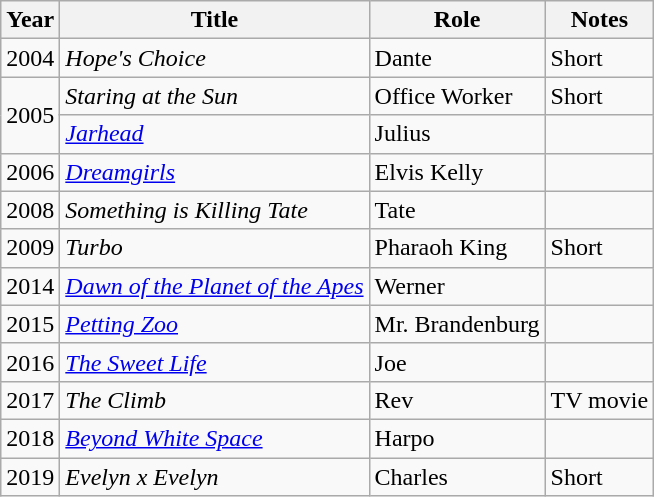<table class="wikitable sortable">
<tr>
<th>Year</th>
<th>Title</th>
<th>Role</th>
<th>Notes</th>
</tr>
<tr>
<td>2004</td>
<td><em>Hope's Choice</em></td>
<td>Dante</td>
<td>Short</td>
</tr>
<tr>
<td rowspan="2">2005</td>
<td><em>Staring at the Sun</em></td>
<td>Office Worker</td>
<td>Short</td>
</tr>
<tr>
<td><em><a href='#'>Jarhead</a></em></td>
<td>Julius</td>
<td></td>
</tr>
<tr>
<td>2006</td>
<td><em><a href='#'>Dreamgirls</a></em></td>
<td>Elvis Kelly</td>
<td></td>
</tr>
<tr>
<td>2008</td>
<td><em>Something is Killing Tate</em></td>
<td>Tate</td>
<td></td>
</tr>
<tr>
<td>2009</td>
<td><em>Turbo</em></td>
<td>Pharaoh King</td>
<td>Short</td>
</tr>
<tr>
<td>2014</td>
<td><em><a href='#'>Dawn of the Planet of the Apes</a></em></td>
<td>Werner</td>
<td></td>
</tr>
<tr>
<td>2015</td>
<td><em><a href='#'>Petting Zoo</a></em></td>
<td>Mr. Brandenburg</td>
<td></td>
</tr>
<tr>
<td>2016</td>
<td><em><a href='#'>The Sweet Life</a></em></td>
<td>Joe</td>
<td></td>
</tr>
<tr>
<td>2017</td>
<td><em>The Climb</em></td>
<td>Rev</td>
<td>TV movie</td>
</tr>
<tr>
<td>2018</td>
<td><em><a href='#'>Beyond White Space</a></em></td>
<td>Harpo</td>
<td></td>
</tr>
<tr>
<td>2019</td>
<td><em>Evelyn x Evelyn</em></td>
<td>Charles</td>
<td>Short</td>
</tr>
</table>
